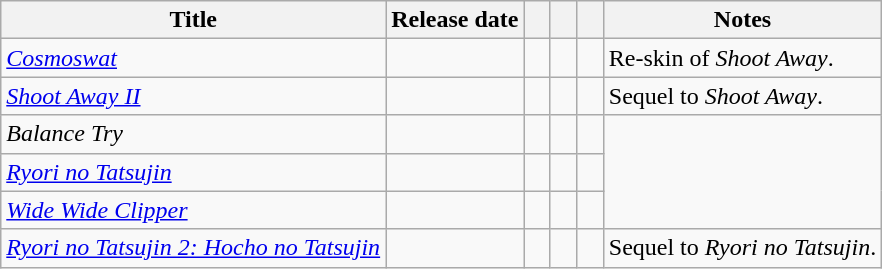<table class="wikitable sortable" width="auto">
<tr>
<th>Title</th>
<th>Release date</th>
<th scope="col" style="width:3%;"></th>
<th scope="col" style="width:3%;"></th>
<th scope="col" style="width:3%;"></th>
<th class="unsortable">Notes</th>
</tr>
<tr>
<td><em><a href='#'>Cosmoswat</a></em></td>
<td></td>
<td></td>
<td></td>
<td></td>
<td>Re-skin of <em>Shoot Away</em>.</td>
</tr>
<tr>
<td><em><a href='#'>Shoot Away II</a></em></td>
<td></td>
<td></td>
<td></td>
<td></td>
<td>Sequel to <em>Shoot Away</em>.</td>
</tr>
<tr>
<td><em>Balance Try</em></td>
<td></td>
<td></td>
<td></td>
<td></td>
</tr>
<tr>
<td><em><a href='#'>Ryori no Tatsujin</a></em></td>
<td></td>
<td></td>
<td></td>
<td></td>
</tr>
<tr>
<td><em><a href='#'>Wide Wide Clipper</a></em></td>
<td></td>
<td></td>
<td></td>
<td></td>
</tr>
<tr>
<td><em><a href='#'>Ryori no Tatsujin 2: Hocho no Tatsujin</a></em></td>
<td></td>
<td></td>
<td></td>
<td></td>
<td>Sequel to <em>Ryori no Tatsujin</em>.</td>
</tr>
</table>
